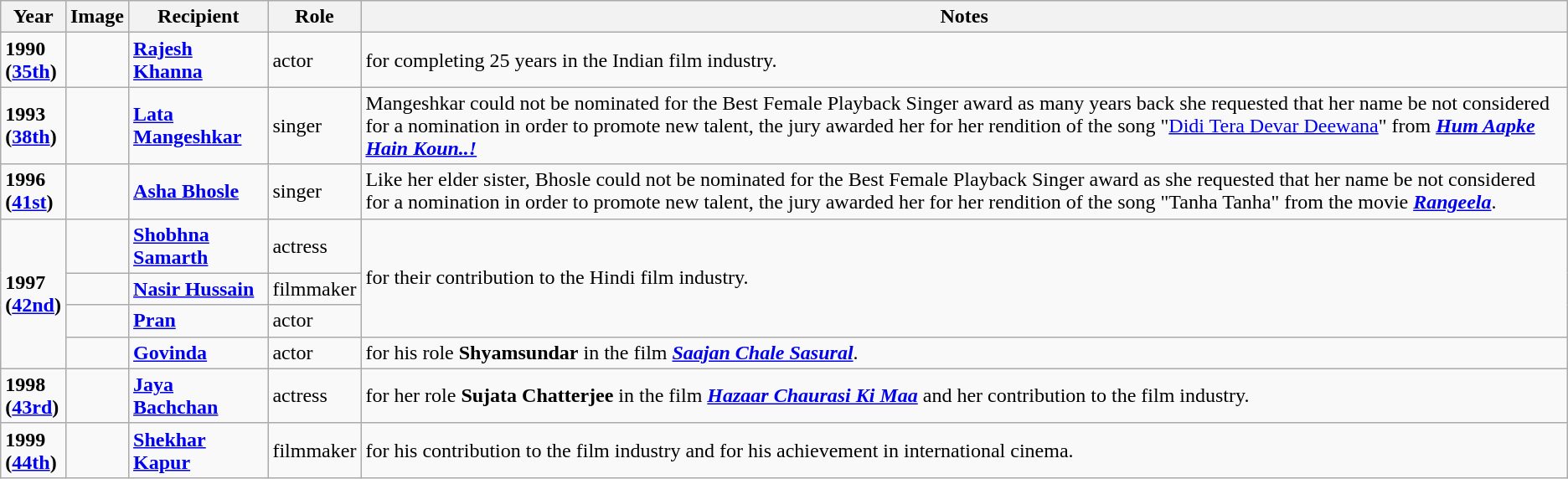<table class="wikitable">
<tr>
<th>Year</th>
<th>Image</th>
<th>Recipient</th>
<th>Role</th>
<th>Notes</th>
</tr>
<tr>
<td><strong>1990<br>(<a href='#'>35th</a>)</strong></td>
<td></td>
<td><strong><a href='#'>Rajesh Khanna</a></strong></td>
<td>actor</td>
<td>for completing 25 years in the Indian film industry.</td>
</tr>
<tr>
<td><strong>1993<br>(<a href='#'>38th</a>)</strong></td>
<td></td>
<td><strong><a href='#'>Lata Mangeshkar</a></strong></td>
<td>singer</td>
<td>Mangeshkar could not be nominated for the Best Female Playback Singer award as many years back she requested that her name be not considered for a nomination in order to promote new talent, the jury awarded her for her rendition of the song "<a href='#'>Didi Tera Devar Deewana</a>" from <strong><em><a href='#'>Hum Aapke Hain Koun..!</a></em></strong></td>
</tr>
<tr>
<td><strong>1996<br>(<a href='#'>41st</a>)</strong></td>
<td></td>
<td><strong><a href='#'>Asha Bhosle</a></strong></td>
<td>singer</td>
<td>Like her elder sister, Bhosle could not be nominated for the Best Female Playback Singer award as she requested that her name be not considered for a nomination in order to promote new talent, the jury awarded her for her rendition of the song "Tanha Tanha" from the movie <strong><em><a href='#'>Rangeela</a></em></strong>.</td>
</tr>
<tr>
<td rowspan=4><strong>1997<br>(<a href='#'>42nd</a>)</strong></td>
<td></td>
<td><strong><a href='#'>Shobhna Samarth</a></strong></td>
<td>actress</td>
<td rowspan=3>for their contribution to the Hindi film industry.</td>
</tr>
<tr>
<td></td>
<td><strong><a href='#'>Nasir Hussain</a></strong></td>
<td>filmmaker</td>
</tr>
<tr>
<td></td>
<td><strong><a href='#'>Pran</a></strong></td>
<td>actor</td>
</tr>
<tr>
<td></td>
<td><strong><a href='#'>Govinda</a></strong></td>
<td>actor</td>
<td>for his role <strong>Shyamsundar</strong> in the film <strong><em><a href='#'>Saajan Chale Sasural</a></em></strong>.</td>
</tr>
<tr>
<td><strong>1998<br>(<a href='#'>43rd</a>)</strong></td>
<td></td>
<td><strong><a href='#'>Jaya Bachchan</a></strong></td>
<td>actress</td>
<td>for her role <strong>Sujata Chatterjee</strong> in the film <strong><em><a href='#'>Hazaar Chaurasi Ki Maa</a></em></strong> and her contribution to the film industry.</td>
</tr>
<tr>
<td><strong>1999<br>(<a href='#'>44th</a>)</strong></td>
<td></td>
<td><strong><a href='#'>Shekhar Kapur</a></strong></td>
<td>filmmaker</td>
<td>for his contribution to the film industry and for his achievement in international cinema.</td>
</tr>
</table>
